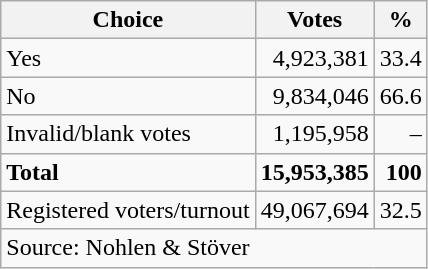<table class=wikitable style=text-align:right>
<tr>
<th>Choice</th>
<th>Votes</th>
<th>%</th>
</tr>
<tr>
<td align=left>Yes</td>
<td>4,923,381</td>
<td>33.4</td>
</tr>
<tr>
<td align=left>No</td>
<td>9,834,046</td>
<td>66.6</td>
</tr>
<tr>
<td align=left>Invalid/blank votes</td>
<td>1,195,958</td>
<td>–</td>
</tr>
<tr>
<td align=left><strong>Total</strong></td>
<td><strong>15,953,385</strong></td>
<td><strong>100</strong></td>
</tr>
<tr>
<td align=left>Registered voters/turnout</td>
<td>49,067,694</td>
<td>32.5</td>
</tr>
<tr>
<td align=left colspan=3>Source: Nohlen & Stöver</td>
</tr>
</table>
